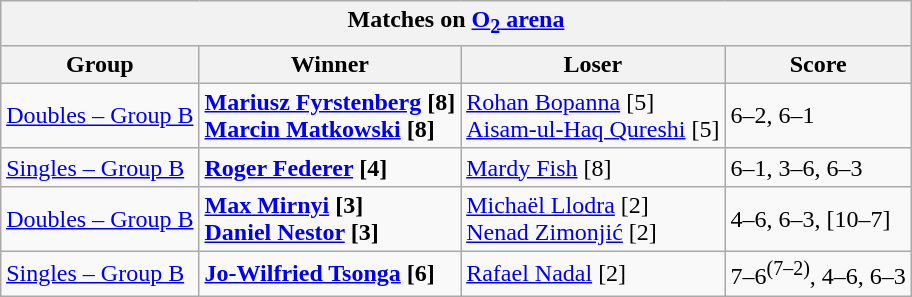<table class="wikitable collapsible uncollapsed" border=1 style="margin:1em auto;">
<tr>
<th colspan=4><strong>Matches on <a href='#'>O<sub>2</sub> arena</a></strong></th>
</tr>
<tr>
<th>Group</th>
<th>Winner</th>
<th>Loser</th>
<th>Score</th>
</tr>
<tr>
<td><a href='#'>Doubles – Group B</a></td>
<td><strong> <a href='#'>Mariusz Fyrstenberg</a> [8] <br>  <a href='#'>Marcin Matkowski</a> [8]</strong></td>
<td> <a href='#'>Rohan Bopanna</a> [5] <br>  <a href='#'>Aisam-ul-Haq Qureshi</a> [5]</td>
<td>6–2, 6–1</td>
</tr>
<tr>
<td><a href='#'>Singles – Group B</a></td>
<td><strong> <a href='#'>Roger Federer</a> [4]</strong></td>
<td> <a href='#'>Mardy Fish</a> [8]</td>
<td>6–1, 3–6, 6–3</td>
</tr>
<tr>
<td><a href='#'>Doubles – Group B</a></td>
<td><strong> <a href='#'>Max Mirnyi</a> [3] <br>  <a href='#'>Daniel Nestor</a> [3]</strong></td>
<td> <a href='#'>Michaël Llodra</a> [2] <br>  <a href='#'>Nenad Zimonjić</a> [2]</td>
<td>4–6, 6–3, [10–7]</td>
</tr>
<tr>
<td><a href='#'>Singles – Group B</a></td>
<td><strong> <a href='#'>Jo-Wilfried Tsonga</a> [6]</strong></td>
<td> <a href='#'>Rafael Nadal</a> [2]</td>
<td>7–6<sup>(7–2)</sup>, 4–6, 6–3</td>
</tr>
</table>
